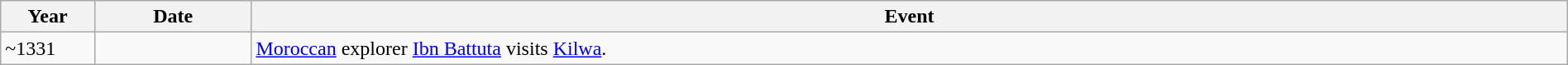<table class="wikitable" width="100%">
<tr>
<th style="width:6%">Year</th>
<th style="width:10%">Date</th>
<th>Event</th>
</tr>
<tr>
<td>~1331</td>
<td></td>
<td><a href='#'>Moroccan</a> explorer <a href='#'>Ibn Battuta</a> visits <a href='#'>Kilwa</a>.</td>
</tr>
</table>
